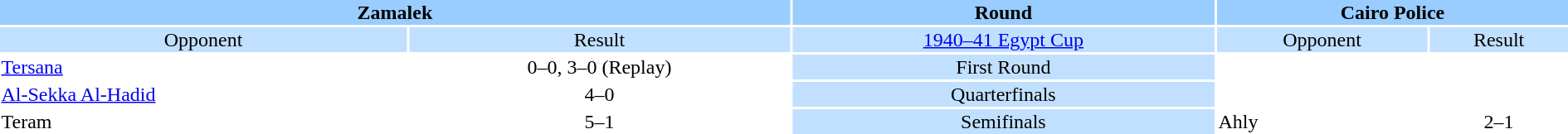<table style="width:100%; text-align:center;">
<tr style="vertical-align:top; background:#9cf;">
<th colspan=2 style="width:1*">Zamalek</th>
<th><strong>Round</strong></th>
<th colspan=2 style="width:1*">Cairo Police</th>
</tr>
<tr style="vertical-align:top; background:#c1e0ff;">
<td>Opponent</td>
<td>Result</td>
<td><a href='#'>1940–41 Egypt Cup</a></td>
<td>Opponent</td>
<td>Result</td>
</tr>
<tr>
<td align=left><a href='#'>Tersana</a></td>
<td>0–0, 3–0 (Replay)</td>
<td style="background:#c1e0ff;">First Round</td>
<td align=left></td>
<td></td>
</tr>
<tr>
<td align=left><a href='#'>Al-Sekka Al-Hadid</a></td>
<td>4–0</td>
<td style="background:#c1e0ff;">Quarterfinals</td>
<td align=left></td>
<td></td>
</tr>
<tr>
<td align=left>Teram</td>
<td>5–1</td>
<td style="background:#c1e0ff;">Semifinals</td>
<td align=left>Ahly</td>
<td>2–1</td>
</tr>
</table>
